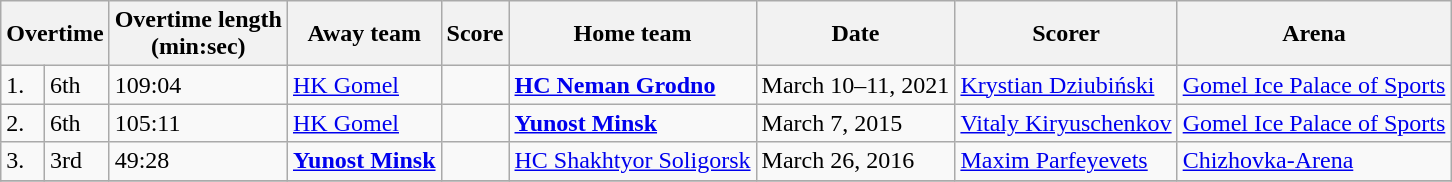<table class="wikitable">
<tr>
<th colspan="2">Overtime</th>
<th>Overtime length<br>(min:sec)</th>
<th>Away team</th>
<th>Score</th>
<th>Home team</th>
<th>Date</th>
<th>Scorer</th>
<th>Arena</th>
</tr>
<tr>
<td>1.</td>
<td>6th</td>
<td>109:04</td>
<td><a href='#'>HK Gomel</a></td>
<td></td>
<td><strong><a href='#'>HC Neman Grodno</a></strong></td>
<td>March 10–11, 2021</td>
<td><a href='#'>Krystian Dziubiński</a></td>
<td><a href='#'>Gomel Ice Palace of Sports</a></td>
</tr>
<tr>
<td>2.</td>
<td>6th</td>
<td>105:11</td>
<td><a href='#'>HK Gomel</a></td>
<td></td>
<td><strong><a href='#'>Yunost Minsk</a></strong></td>
<td>March 7, 2015</td>
<td><a href='#'>Vitaly Kiryuschenkov</a></td>
<td><a href='#'>Gomel Ice Palace of Sports</a></td>
</tr>
<tr>
<td>3.</td>
<td>3rd</td>
<td>49:28</td>
<td><strong><a href='#'>Yunost Minsk</a></strong></td>
<td></td>
<td><a href='#'>HC Shakhtyor Soligorsk</a></td>
<td>March 26, 2016</td>
<td><a href='#'>Maxim Parfeyevets</a></td>
<td><a href='#'>Chizhovka-Arena</a></td>
</tr>
<tr>
</tr>
</table>
